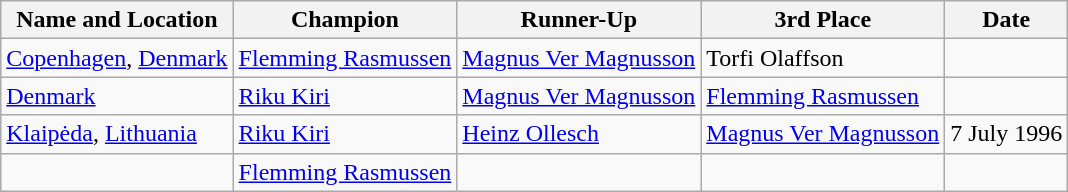<table class="wikitable" style="display: inline-table">
<tr>
<th>Name and Location</th>
<th>Champion</th>
<th>Runner-Up</th>
<th>3rd Place</th>
<th>Date</th>
</tr>
<tr>
<td> <a href='#'>Copenhagen</a>, <a href='#'>Denmark</a><br> </td>
<td> <a href='#'>Flemming Rasmussen</a></td>
<td> <a href='#'>Magnus Ver Magnusson</a></td>
<td> Torfi Olaffson</td>
<td></td>
</tr>
<tr>
<td> <a href='#'>Denmark</a> <br> </td>
<td> <a href='#'>Riku Kiri</a></td>
<td> <a href='#'>Magnus Ver Magnusson</a></td>
<td> <a href='#'>Flemming Rasmussen</a></td>
<td></td>
</tr>
<tr>
<td> <a href='#'>Klaipėda</a>, <a href='#'>Lithuania</a> </td>
<td> <a href='#'>Riku Kiri</a></td>
<td> <a href='#'>Heinz Ollesch</a></td>
<td> <a href='#'>Magnus Ver Magnusson</a></td>
<td>7 July 1996</td>
</tr>
<tr>
<td></td>
<td> <a href='#'>Flemming Rasmussen</a></td>
<td></td>
<td></td>
<td></td>
</tr>
</table>
